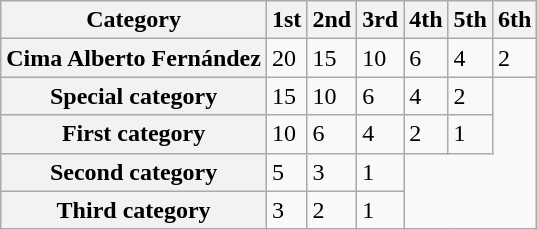<table class=wikitable style="float:left; margin: 10px 20px 20px 0;">
<tr>
<th scope=col>Category</th>
<th scope=col>1st</th>
<th scope=col>2nd</th>
<th scope=col>3rd</th>
<th scope=col>4th</th>
<th scope=col>5th</th>
<th scope=col>6th</th>
</tr>
<tr>
<th scope="row">Cima Alberto Fernández</th>
<td>20</td>
<td>15</td>
<td>10</td>
<td>6</td>
<td>4</td>
<td>2</td>
</tr>
<tr>
<th scope="row">Special category</th>
<td>15</td>
<td>10</td>
<td>6</td>
<td>4</td>
<td>2</td>
</tr>
<tr>
<th scope="row">First category</th>
<td>10</td>
<td>6</td>
<td>4</td>
<td>2</td>
<td>1</td>
</tr>
<tr>
<th scope="row">Second category</th>
<td>5</td>
<td>3</td>
<td>1</td>
</tr>
<tr>
<th scope="row">Third category</th>
<td>3</td>
<td>2</td>
<td>1</td>
</tr>
</table>
